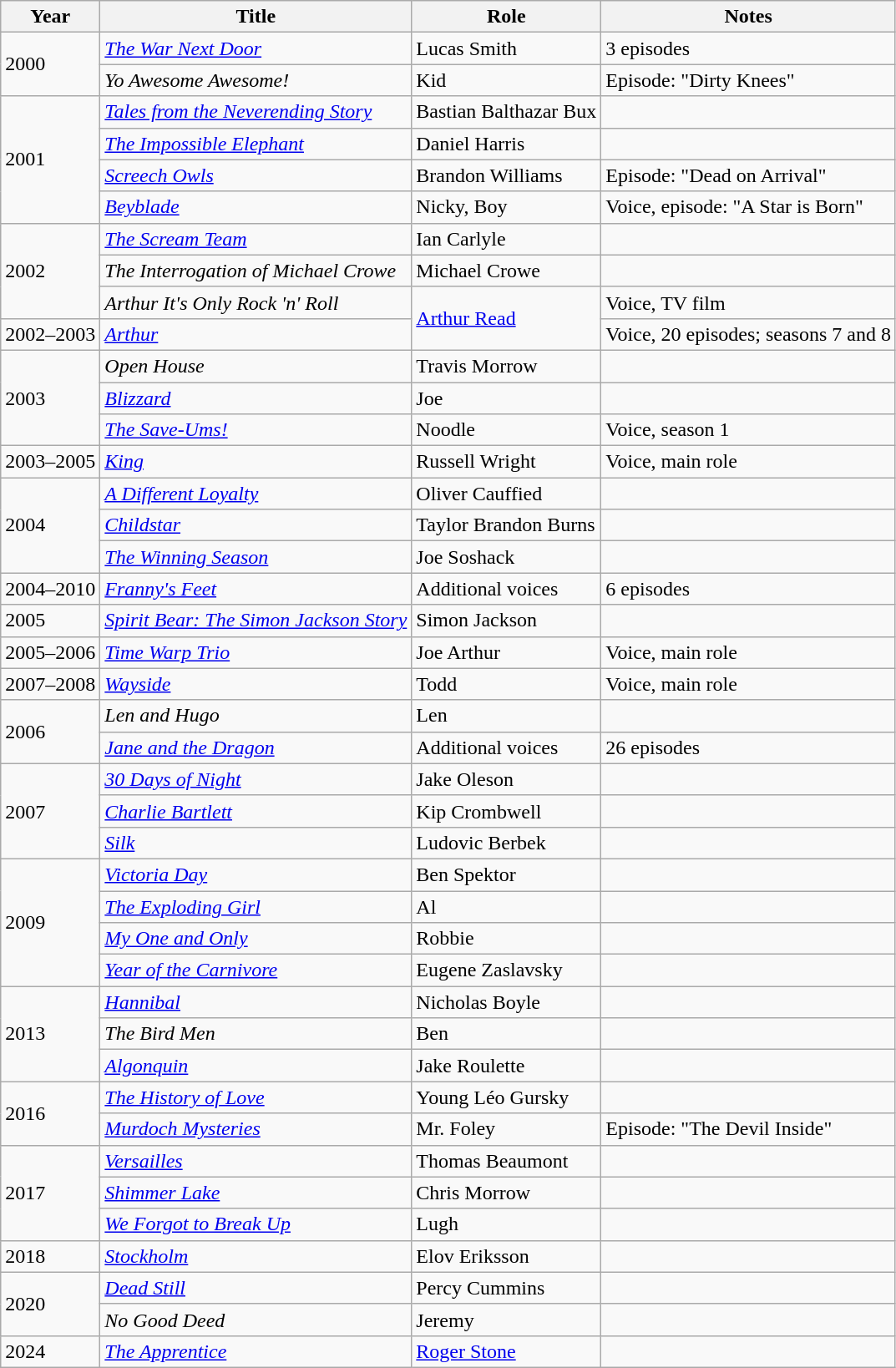<table class="wikitable sortable">
<tr>
<th>Year</th>
<th>Title</th>
<th>Role</th>
<th class="unsortable">Notes</th>
</tr>
<tr>
<td rowspan=2>2000</td>
<td data-sort-value="War Next Door, The"><em><a href='#'>The War Next Door</a></em></td>
<td>Lucas Smith</td>
<td>3 episodes</td>
</tr>
<tr>
<td><em>Yo Awesome Awesome!</em></td>
<td>Kid</td>
<td>Episode: "Dirty Knees"</td>
</tr>
<tr>
<td rowspan=4>2001</td>
<td><em><a href='#'>Tales from the Neverending Story</a></em></td>
<td>Bastian Balthazar Bux</td>
<td></td>
</tr>
<tr>
<td data-sort-value="Impossible Elephant, The"><em><a href='#'>The Impossible Elephant</a></em></td>
<td>Daniel Harris</td>
<td></td>
</tr>
<tr>
<td><em><a href='#'>Screech Owls</a></em></td>
<td>Brandon Williams</td>
<td>Episode: "Dead on Arrival"</td>
</tr>
<tr>
<td><em><a href='#'>Beyblade</a></em></td>
<td>Nicky, Boy</td>
<td>Voice, episode: "A Star is Born"</td>
</tr>
<tr>
<td rowspan="3">2002</td>
<td data-sort-value="Scream Team, The"><em><a href='#'>The Scream Team</a></em></td>
<td>Ian Carlyle</td>
<td></td>
</tr>
<tr>
<td data-sort-value="Interrogation of Michael Crowe, The"><em>The Interrogation of Michael Crowe</em></td>
<td>Michael Crowe</td>
<td></td>
</tr>
<tr>
<td><em>Arthur It's Only Rock 'n' Roll</em></td>
<td Rowspan="2"><a href='#'>Arthur Read</a></td>
<td>Voice, TV film</td>
</tr>
<tr>
<td>2002–2003</td>
<td><em><a href='#'>Arthur</a></em></td>
<td>Voice, 20 episodes; seasons 7 and 8</td>
</tr>
<tr>
<td rowspan="3">2003</td>
<td><em>Open House</em></td>
<td>Travis Morrow</td>
<td></td>
</tr>
<tr>
<td><em><a href='#'>Blizzard</a></em></td>
<td>Joe</td>
<td></td>
</tr>
<tr>
<td data-sort-value="Save-Ums!, The"><em><a href='#'>The Save-Ums!</a></em></td>
<td>Noodle</td>
<td>Voice, season 1</td>
</tr>
<tr>
<td>2003–2005</td>
<td><em><a href='#'>King</a></em></td>
<td>Russell Wright</td>
<td>Voice, main role</td>
</tr>
<tr>
<td rowspan=3>2004</td>
<td data-sort-value="Different Loyalty, A"><em><a href='#'>A Different Loyalty</a></em></td>
<td>Oliver Cauffied</td>
<td></td>
</tr>
<tr>
<td><em><a href='#'>Childstar</a></em></td>
<td>Taylor Brandon Burns</td>
<td></td>
</tr>
<tr>
<td data-sort-value="Winning Season, The"><em><a href='#'>The Winning Season</a></em></td>
<td>Joe Soshack</td>
<td></td>
</tr>
<tr>
<td>2004–2010</td>
<td><em><a href='#'>Franny's Feet</a></em></td>
<td>Additional voices</td>
<td>6 episodes</td>
</tr>
<tr>
<td>2005</td>
<td><em><a href='#'>Spirit Bear: The Simon Jackson Story</a></em></td>
<td>Simon Jackson</td>
<td></td>
</tr>
<tr>
<td>2005–2006</td>
<td><em><a href='#'>Time Warp Trio</a></em></td>
<td>Joe Arthur</td>
<td>Voice, main role</td>
</tr>
<tr>
<td>2007–2008</td>
<td><em><a href='#'>Wayside</a></em></td>
<td>Todd</td>
<td>Voice, main role</td>
</tr>
<tr>
<td rowspan=2>2006</td>
<td><em>Len and Hugo</em></td>
<td>Len</td>
<td></td>
</tr>
<tr>
<td><em><a href='#'>Jane and the Dragon</a></em></td>
<td>Additional voices</td>
<td>26 episodes</td>
</tr>
<tr>
<td rowspan=3>2007</td>
<td><em><a href='#'>30 Days of Night</a></em></td>
<td>Jake Oleson</td>
<td></td>
</tr>
<tr>
<td><em><a href='#'>Charlie Bartlett</a></em></td>
<td>Kip Crombwell</td>
<td></td>
</tr>
<tr>
<td><em><a href='#'>Silk</a></em></td>
<td>Ludovic Berbek</td>
<td></td>
</tr>
<tr>
<td rowspan=4>2009</td>
<td><em><a href='#'>Victoria Day</a></em></td>
<td>Ben Spektor</td>
<td></td>
</tr>
<tr>
<td data-sort-value="Exploding Girl, The"><em><a href='#'>The Exploding Girl</a></em></td>
<td>Al</td>
<td></td>
</tr>
<tr>
<td><em><a href='#'>My One and Only</a></em></td>
<td>Robbie</td>
<td></td>
</tr>
<tr>
<td><em><a href='#'>Year of the Carnivore</a></em></td>
<td>Eugene Zaslavsky</td>
<td></td>
</tr>
<tr>
<td rowspan=3>2013</td>
<td><em><a href='#'>Hannibal</a></em></td>
<td>Nicholas Boyle</td>
<td></td>
</tr>
<tr>
<td data-sort-value="Bird Men, The"><em>The Bird Men</em></td>
<td>Ben</td>
<td></td>
</tr>
<tr>
<td><em><a href='#'>Algonquin</a></em></td>
<td>Jake Roulette</td>
</tr>
<tr>
<td rowspan=2>2016</td>
<td data-sort-value="History of Love, The"><em><a href='#'>The History of Love</a></em></td>
<td>Young Léo Gursky</td>
<td></td>
</tr>
<tr>
<td><em><a href='#'>Murdoch Mysteries</a></em></td>
<td>Mr. Foley</td>
<td>Episode: "The Devil Inside"</td>
</tr>
<tr>
<td rowspan=3>2017</td>
<td><em><a href='#'>Versailles</a></em></td>
<td>Thomas Beaumont</td>
<td></td>
</tr>
<tr>
<td><em><a href='#'>Shimmer Lake</a></em></td>
<td>Chris Morrow</td>
<td></td>
</tr>
<tr>
<td><em><a href='#'>We Forgot to Break Up</a></em></td>
<td>Lugh</td>
<td></td>
</tr>
<tr>
<td>2018</td>
<td><em><a href='#'>Stockholm</a></em></td>
<td>Elov Eriksson</td>
</tr>
<tr>
<td rowspan=2>2020</td>
<td><em><a href='#'>Dead Still</a></em></td>
<td>Percy Cummins</td>
<td></td>
</tr>
<tr>
<td><em>No Good Deed</em></td>
<td>Jeremy</td>
<td></td>
</tr>
<tr>
<td>2024</td>
<td><em><a href='#'>The Apprentice</a></em></td>
<td><a href='#'>Roger Stone</a></td>
<td></td>
</tr>
</table>
